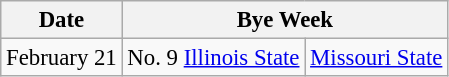<table class="wikitable" style="font-size:95%;">
<tr>
<th>Date</th>
<th colspan="2">Bye Week</th>
</tr>
<tr>
<td>February 21</td>
<td>No. 9 <a href='#'>Illinois State</a></td>
<td><a href='#'>Missouri State</a></td>
</tr>
</table>
